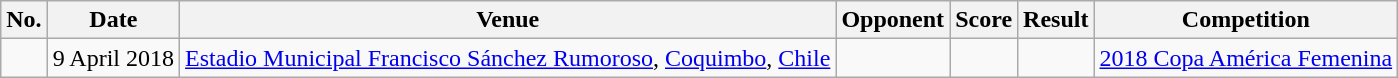<table class="wikitable">
<tr>
<th>No.</th>
<th>Date</th>
<th>Venue</th>
<th>Opponent</th>
<th>Score</th>
<th>Result</th>
<th>Competition</th>
</tr>
<tr>
<td></td>
<td>9 April 2018</td>
<td><a href='#'>Estadio Municipal Francisco Sánchez Rumoroso</a>, <a href='#'>Coquimbo</a>, <a href='#'>Chile</a></td>
<td></td>
<td></td>
<td></td>
<td><a href='#'>2018 Copa América Femenina</a></td>
</tr>
</table>
